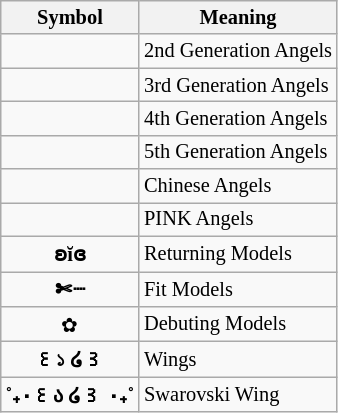<table class="sortable wikitable"  style="font-size:85%;">
<tr>
<th>Symbol</th>
<th>Meaning</th>
</tr>
<tr>
<td align="center"><strong></strong></td>
<td>2nd Generation Angels</td>
</tr>
<tr>
<td align="center"><strong></strong></td>
<td>3rd Generation Angels</td>
</tr>
<tr>
<td align="center"><strong></strong></td>
<td>4th Generation Angels</td>
</tr>
<tr>
<td align="center"><strong></strong></td>
<td>5th Generation Angels</td>
</tr>
<tr>
<td align="center"><strong></strong></td>
<td>Chinese Angels</td>
</tr>
<tr>
<td align="center"><strong></strong></td>
<td>PINK Angels</td>
</tr>
<tr>
<td align="center"><strong>ʚĭɞ</strong></td>
<td>Returning Models</td>
</tr>
<tr>
<td align="center"><strong>✄┈</strong></td>
<td>Fit Models</td>
</tr>
<tr>
<td align="center">✿</td>
<td>Debuting Models</td>
</tr>
<tr>
<td align="center"><strong>꒰১ ໒꒱</strong></td>
<td>Wings</td>
</tr>
<tr>
<td align="center"><strong>˚₊‧꒰ა ໒꒱ ‧₊˚</strong></td>
<td>Swarovski Wing</td>
</tr>
</table>
